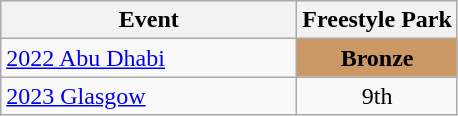<table class="wikitable" style="text-align: center;">
<tr ">
<th style="width:190px;">Event</th>
<th>Freestyle Park</th>
</tr>
<tr>
<td align=left> <a href='#'>2022 Abu Dhabi</a></td>
<td style="background:#cc9966"><strong>Bronze</strong></td>
</tr>
<tr>
<td align=left> <a href='#'>2023 Glasgow</a></td>
<td>9th</td>
</tr>
</table>
